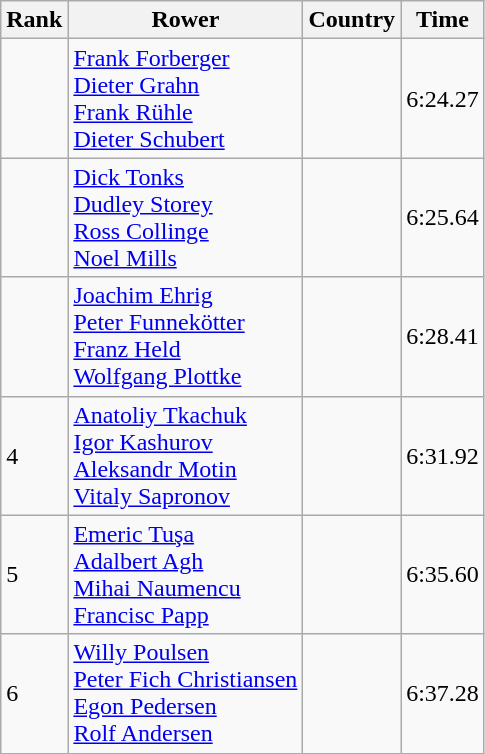<table class="wikitable sortable" style="text-align:middle">
<tr>
<th>Rank</th>
<th>Rower</th>
<th>Country</th>
<th>Time</th>
</tr>
<tr>
<td></td>
<td><a href='#'>Frank Forberger</a><br><a href='#'>Dieter Grahn</a><br><a href='#'>Frank Rühle</a><br><a href='#'>Dieter Schubert</a></td>
<td></td>
<td>6:24.27</td>
</tr>
<tr>
<td></td>
<td><a href='#'>Dick Tonks</a><br><a href='#'>Dudley Storey</a><br><a href='#'>Ross Collinge</a><br><a href='#'>Noel Mills</a></td>
<td></td>
<td>6:25.64</td>
</tr>
<tr>
<td></td>
<td><a href='#'>Joachim Ehrig</a><br><a href='#'>Peter Funnekötter</a><br><a href='#'>Franz Held</a><br><a href='#'>Wolfgang Plottke</a></td>
<td></td>
<td>6:28.41</td>
</tr>
<tr>
<td>4</td>
<td><a href='#'>Anatoliy Tkachuk</a><br><a href='#'>Igor Kashurov</a><br><a href='#'>Aleksandr Motin</a><br><a href='#'>Vitaly Sapronov</a></td>
<td></td>
<td>6:31.92</td>
</tr>
<tr>
<td>5</td>
<td><a href='#'>Emeric Tuşa</a><br><a href='#'>Adalbert Agh</a><br><a href='#'>Mihai Naumencu</a><br><a href='#'>Francisc Papp</a></td>
<td></td>
<td>6:35.60</td>
</tr>
<tr>
<td>6</td>
<td><a href='#'>Willy Poulsen</a><br><a href='#'>Peter Fich Christiansen</a><br><a href='#'>Egon Pedersen</a><br><a href='#'>Rolf Andersen</a></td>
<td></td>
<td>6:37.28</td>
</tr>
</table>
